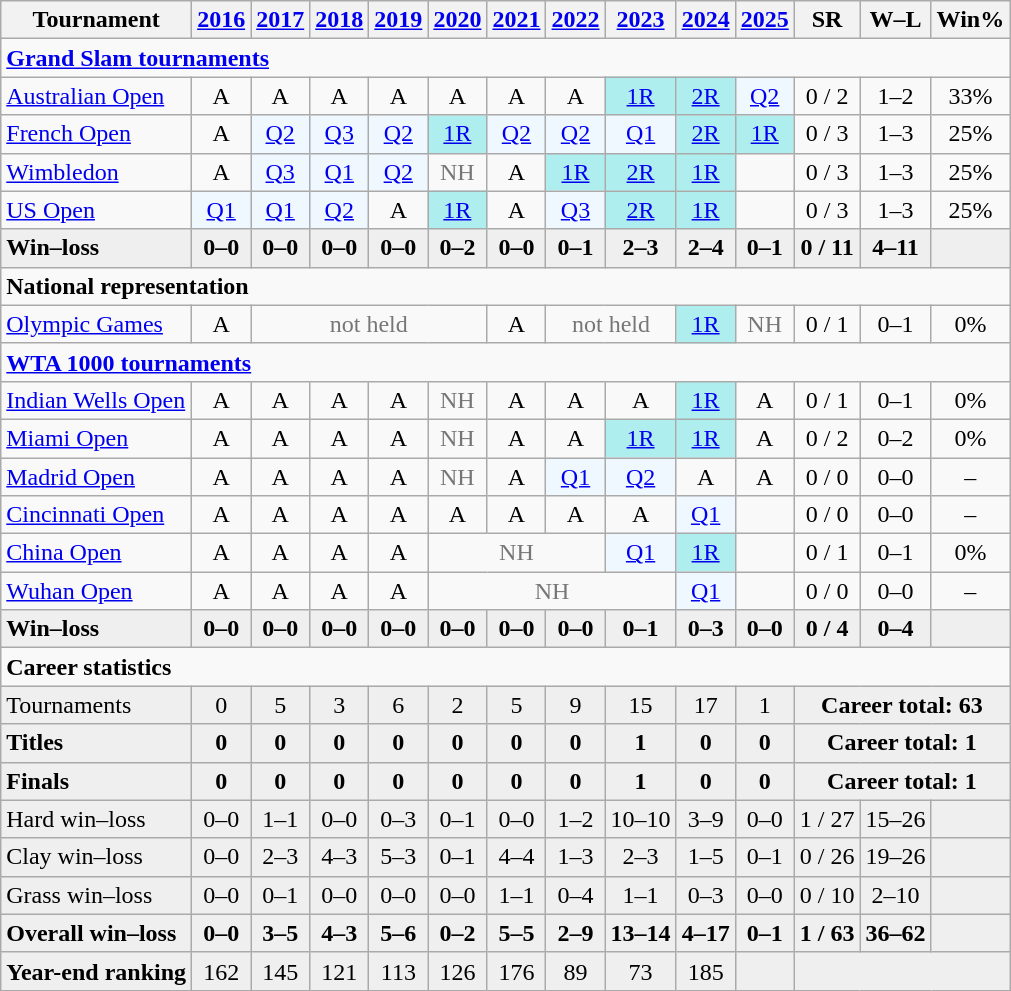<table class="wikitable nowrap" style=text-align:center;>
<tr>
<th>Tournament</th>
<th><a href='#'>2016</a></th>
<th><a href='#'>2017</a></th>
<th><a href='#'>2018</a></th>
<th><a href='#'>2019</a></th>
<th><a href='#'>2020</a></th>
<th><a href='#'>2021</a></th>
<th><a href='#'>2022</a></th>
<th><a href='#'>2023</a></th>
<th><a href='#'>2024</a></th>
<th><a href='#'>2025</a></th>
<th>SR</th>
<th>W–L</th>
<th>Win%</th>
</tr>
<tr>
<td colspan="14" align="left"><strong><a href='#'>Grand Slam tournaments</a></strong></td>
</tr>
<tr>
<td align=left><a href='#'>Australian Open</a></td>
<td>A</td>
<td>A</td>
<td>A</td>
<td>A</td>
<td>A</td>
<td>A</td>
<td>A</td>
<td bgcolor=afeeee><a href='#'>1R</a></td>
<td bgcolor=afeeee><a href='#'>2R</a></td>
<td bgcolor=f0f8ff><a href='#'>Q2</a></td>
<td>0 / 2</td>
<td>1–2</td>
<td>33%</td>
</tr>
<tr>
<td align=left><a href='#'>French Open</a></td>
<td>A</td>
<td bgcolor=f0f8ff><a href='#'>Q2</a></td>
<td bgcolor=f0f8ff><a href='#'>Q3</a></td>
<td bgcolor=f0f8ff><a href='#'>Q2</a></td>
<td bgcolor=afeeee><a href='#'>1R</a></td>
<td bgcolor=f0f8ff><a href='#'>Q2</a></td>
<td bgcolor=f0f8ff><a href='#'>Q2</a></td>
<td bgcolor=f0f8ff><a href='#'>Q1</a></td>
<td bgcolor=afeeee><a href='#'>2R</a></td>
<td bgcolor=afeeee><a href='#'>1R</a></td>
<td>0 / 3</td>
<td>1–3</td>
<td>25%</td>
</tr>
<tr>
<td align=left><a href='#'>Wimbledon</a></td>
<td>A</td>
<td bgcolor=f0f8ff><a href='#'>Q3</a></td>
<td bgcolor=f0f8ff><a href='#'>Q1</a></td>
<td bgcolor=f0f8ff><a href='#'>Q2</a></td>
<td style="color:#767676;">NH</td>
<td>A</td>
<td bgcolor=afeeee><a href='#'>1R</a></td>
<td bgcolor=afeeee><a href='#'>2R</a></td>
<td bgcolor=afeeee><a href='#'>1R</a></td>
<td></td>
<td>0 / 3</td>
<td>1–3</td>
<td>25%</td>
</tr>
<tr>
<td align=left><a href='#'>US Open</a></td>
<td bgcolor=f0f8ff><a href='#'>Q1</a></td>
<td bgcolor=f0f8ff><a href='#'>Q1</a></td>
<td bgcolor=f0f8ff><a href='#'>Q2</a></td>
<td>A</td>
<td bgcolor=afeeee><a href='#'>1R</a></td>
<td>A</td>
<td bgcolor=f0f8ff><a href='#'>Q3</a></td>
<td bgcolor=afeeee><a href='#'>2R</a></td>
<td bgcolor=afeeee><a href='#'>1R</a></td>
<td></td>
<td>0 / 3</td>
<td>1–3</td>
<td>25%</td>
</tr>
<tr style="font-weight:bold; background:#efefef;">
<td style=text-align:left>Win–loss</td>
<td>0–0</td>
<td>0–0</td>
<td>0–0</td>
<td>0–0</td>
<td>0–2</td>
<td>0–0</td>
<td>0–1</td>
<td>2–3</td>
<td>2–4</td>
<td>0–1</td>
<td>0 / 11</td>
<td>4–11</td>
<td></td>
</tr>
<tr>
<td colspan="14" align="left"><strong>National representation</strong></td>
</tr>
<tr>
<td align=left><a href='#'>Olympic Games</a></td>
<td>A</td>
<td colspan=4 style=color:#767676>not held</td>
<td>A</td>
<td colspan=2 style=color:#767676>not held</td>
<td bgcolor=afeeee><a href='#'>1R</a></td>
<td style=color:#767676>NH</td>
<td>0 / 1</td>
<td>0–1</td>
<td>0%</td>
</tr>
<tr>
<td colspan="14" align="left"><strong><a href='#'>WTA 1000 tournaments</a></strong></td>
</tr>
<tr>
<td align=left><a href='#'>Indian Wells Open</a></td>
<td>A</td>
<td>A</td>
<td>A</td>
<td>A</td>
<td style=color:#767676>NH</td>
<td>A</td>
<td>A</td>
<td>A</td>
<td bgcolor=afeeee><a href='#'>1R</a></td>
<td>A</td>
<td>0 / 1</td>
<td>0–1</td>
<td>0%</td>
</tr>
<tr>
<td align=left><a href='#'>Miami Open</a></td>
<td>A</td>
<td>A</td>
<td>A</td>
<td>A</td>
<td style=color:#767676>NH</td>
<td>A</td>
<td>A</td>
<td bgcolor=afeeee><a href='#'>1R</a></td>
<td bgcolor=afeeee><a href='#'>1R</a></td>
<td>A</td>
<td>0 / 2</td>
<td>0–2</td>
<td>0%</td>
</tr>
<tr>
<td align=left><a href='#'>Madrid Open</a></td>
<td>A</td>
<td>A</td>
<td>A</td>
<td>A</td>
<td style=color:#767676>NH</td>
<td>A</td>
<td bgcolor=f0f8ff><a href='#'>Q1</a></td>
<td bgcolor=f0f8ff><a href='#'>Q2</a></td>
<td>A</td>
<td>A</td>
<td>0 / 0</td>
<td>0–0</td>
<td>–</td>
</tr>
<tr>
<td align=left><a href='#'>Cincinnati Open</a></td>
<td>A</td>
<td>A</td>
<td>A</td>
<td>A</td>
<td>A</td>
<td>A</td>
<td>A</td>
<td>A</td>
<td bgcolor=f0f8ff><a href='#'>Q1</a></td>
<td></td>
<td>0 / 0</td>
<td>0–0</td>
<td>–</td>
</tr>
<tr>
<td align=left><a href='#'>China Open</a></td>
<td>A</td>
<td>A</td>
<td>A</td>
<td>A</td>
<td colspan=3 style=color:#767676>NH</td>
<td bgcolor=f0f8ff><a href='#'>Q1</a></td>
<td bgcolor=afeeee><a href='#'>1R</a></td>
<td></td>
<td>0 / 1</td>
<td>0–1</td>
<td>0%</td>
</tr>
<tr>
<td align=left><a href='#'>Wuhan Open</a></td>
<td>A</td>
<td>A</td>
<td>A</td>
<td>A</td>
<td colspan=4 style=color:#767676>NH</td>
<td bgcolor=f0f8ff><a href='#'>Q1</a></td>
<td></td>
<td>0 / 0</td>
<td>0–0</td>
<td>–</td>
</tr>
<tr style="font-weight:bold; background:#efefef;">
<td style=text-align:left>Win–loss</td>
<td>0–0</td>
<td>0–0</td>
<td>0–0</td>
<td>0–0</td>
<td>0–0</td>
<td>0–0</td>
<td>0–0</td>
<td>0–1</td>
<td>0–3</td>
<td>0–0</td>
<td>0 / 4</td>
<td>0–4</td>
<td></td>
</tr>
<tr>
<td colspan="14" align="left"><strong>Career statistics</strong></td>
</tr>
<tr bgcolor=efefef>
<td align=left>Tournaments</td>
<td>0</td>
<td>5</td>
<td>3</td>
<td>6</td>
<td>2</td>
<td>5</td>
<td>9</td>
<td>15</td>
<td>17</td>
<td>1</td>
<td colspan="3"><strong>Career total: 63</strong></td>
</tr>
<tr style=font-weight:bold;background:#efefef>
<td align=left>Titles</td>
<td>0</td>
<td>0</td>
<td>0</td>
<td>0</td>
<td>0</td>
<td>0</td>
<td>0</td>
<td>1</td>
<td>0</td>
<td>0</td>
<td colspan="3">Career total: 1</td>
</tr>
<tr style=font-weight:bold;background:#efefef>
<td align=left>Finals</td>
<td>0</td>
<td>0</td>
<td>0</td>
<td>0</td>
<td>0</td>
<td>0</td>
<td>0</td>
<td>1</td>
<td>0</td>
<td>0</td>
<td colspan="3">Career total: 1</td>
</tr>
<tr bgcolor=efefef>
<td align=left>Hard win–loss</td>
<td>0–0</td>
<td>1–1</td>
<td>0–0</td>
<td>0–3</td>
<td>0–1</td>
<td>0–0</td>
<td>1–2</td>
<td>10–10</td>
<td>3–9</td>
<td>0–0</td>
<td>1 / 27</td>
<td>15–26</td>
<td></td>
</tr>
<tr bgcolor=efefef>
<td align=left>Clay win–loss</td>
<td>0–0</td>
<td>2–3</td>
<td>4–3</td>
<td>5–3</td>
<td>0–1</td>
<td>4–4</td>
<td>1–3</td>
<td>2–3</td>
<td>1–5</td>
<td>0–1</td>
<td>0 / 26</td>
<td>19–26</td>
<td></td>
</tr>
<tr bgcolor=efefef>
<td align=left>Grass win–loss</td>
<td>0–0</td>
<td>0–1</td>
<td>0–0</td>
<td>0–0</td>
<td>0–0</td>
<td>1–1</td>
<td>0–4</td>
<td>1–1</td>
<td>0–3</td>
<td>0–0</td>
<td>0 / 10</td>
<td>2–10</td>
<td></td>
</tr>
<tr style="font-weight:bold; background:#efefef;">
<td style="text-align:left;">Overall win–loss</td>
<td>0–0</td>
<td>3–5</td>
<td>4–3</td>
<td>5–6</td>
<td>0–2</td>
<td>5–5</td>
<td>2–9</td>
<td>13–14</td>
<td>4–17</td>
<td>0–1</td>
<td>1 / 63</td>
<td>36–62</td>
<td></td>
</tr>
<tr bgcolor=efefef>
<td align=left><strong>Year-end ranking</strong></td>
<td>162</td>
<td>145</td>
<td>121</td>
<td>113</td>
<td>126</td>
<td>176</td>
<td>89</td>
<td>73</td>
<td>185</td>
<td></td>
<td colspan="3"></td>
</tr>
</table>
